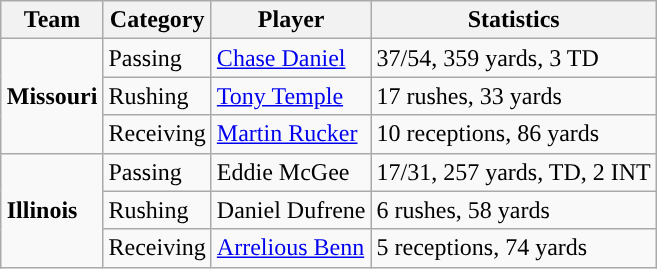<table class="wikitable" style="float: right;">
<tr>
<th>Team</th>
<th>Category</th>
<th>Player</th>
<th>Statistics</th>
</tr>
<tr>
<td rowspan=3><strong>Missouri</strong></td>
<td>Passing</td>
<td><a href='#'>Chase Daniel</a></td>
<td>37/54, 359 yards, 3 TD</td>
</tr>
<tr>
<td>Rushing</td>
<td><a href='#'>Tony Temple</a></td>
<td>17 rushes, 33 yards</td>
</tr>
<tr>
<td>Receiving</td>
<td><a href='#'>Martin Rucker</a></td>
<td>10 receptions, 86 yards</td>
</tr>
<tr>
<td rowspan=3><strong>Illinois</strong></td>
<td>Passing</td>
<td>Eddie McGee</td>
<td>17/31, 257 yards, TD, 2 INT</td>
</tr>
<tr>
<td>Rushing</td>
<td>Daniel Dufrene</td>
<td>6 rushes, 58 yards</td>
</tr>
<tr>
<td>Receiving</td>
<td><a href='#'>Arrelious Benn</a></td>
<td>5 receptions, 74 yards</td>
</tr>
</table>
